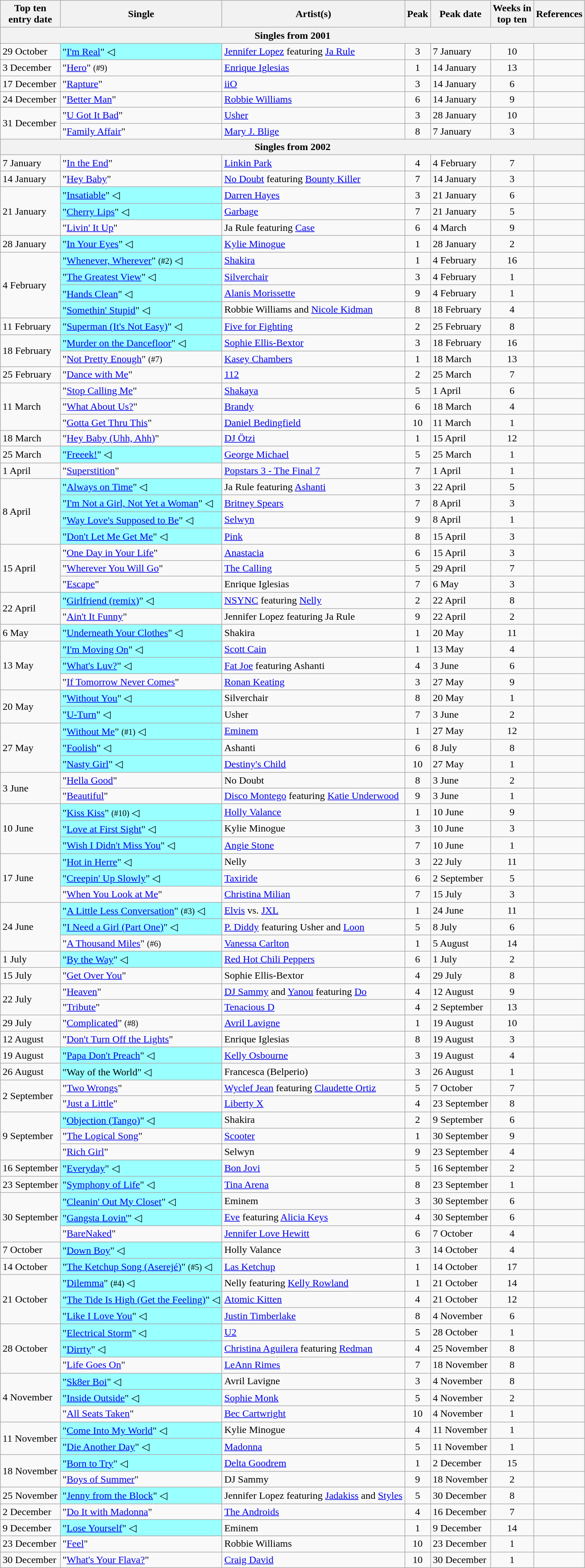<table class="wikitable sortable">
<tr>
<th>Top ten<br>entry date</th>
<th>Single</th>
<th>Artist(s)</th>
<th data-sort-type="number">Peak</th>
<th>Peak date</th>
<th data-sort-type="number">Weeks in<br>top ten</th>
<th>References</th>
</tr>
<tr>
<th colspan=7>Singles from 2001</th>
</tr>
<tr>
<td>29 October</td>
<td style="background:#9ff;">"<a href='#'>I'm Real</a>" ◁</td>
<td><a href='#'>Jennifer Lopez</a> featuring <a href='#'>Ja Rule</a></td>
<td style="text-align:center;">3</td>
<td>7 January</td>
<td style="text-align:center;">10</td>
<td style="text-align:center;"></td>
</tr>
<tr>
<td>3 December</td>
<td>"<a href='#'>Hero</a>" <small>(#9)</small></td>
<td><a href='#'>Enrique Iglesias</a></td>
<td style="text-align:center;">1</td>
<td>14 January</td>
<td style="text-align:center;">13</td>
<td style="text-align:center;"></td>
</tr>
<tr>
<td>17 December</td>
<td>"<a href='#'>Rapture</a>"</td>
<td><a href='#'>iiO</a></td>
<td style="text-align:center;">3</td>
<td>14 January</td>
<td style="text-align:center;">6</td>
<td style="text-align:center;"></td>
</tr>
<tr>
<td>24 December</td>
<td>"<a href='#'>Better Man</a>"</td>
<td><a href='#'>Robbie Williams</a></td>
<td style="text-align:center;">6</td>
<td>14 January</td>
<td style="text-align:center;">9</td>
<td style="text-align:center;"></td>
</tr>
<tr>
<td rowspan=2>31 December</td>
<td>"<a href='#'>U Got It Bad</a>"</td>
<td><a href='#'>Usher</a></td>
<td style="text-align:center;">3</td>
<td>28 January</td>
<td style="text-align:center;">10</td>
<td style="text-align:center;"></td>
</tr>
<tr>
<td>"<a href='#'>Family Affair</a>"</td>
<td><a href='#'>Mary J. Blige</a></td>
<td style="text-align:center;">8</td>
<td>7 January</td>
<td style="text-align:center;">3</td>
<td style="text-align:center;"></td>
</tr>
<tr>
<th colspan=7>Singles from 2002</th>
</tr>
<tr>
<td>7 January</td>
<td>"<a href='#'>In the End</a>"</td>
<td><a href='#'>Linkin Park</a></td>
<td style="text-align:center;">4</td>
<td>4 February</td>
<td style="text-align:center;">7</td>
<td style="text-align:center;"></td>
</tr>
<tr>
<td>14 January</td>
<td>"<a href='#'>Hey Baby</a>"</td>
<td><a href='#'>No Doubt</a> featuring <a href='#'>Bounty Killer</a></td>
<td style="text-align:center;">7</td>
<td>14 January</td>
<td style="text-align:center;">3</td>
<td style="text-align:center;"></td>
</tr>
<tr>
<td rowspan=3>21 January</td>
<td style="background:#9ff;">"<a href='#'>Insatiable</a>" ◁</td>
<td><a href='#'>Darren Hayes</a></td>
<td style="text-align:center;">3</td>
<td>21 January</td>
<td style="text-align:center;">6</td>
<td style="text-align:center;"></td>
</tr>
<tr>
<td style="background:#9ff;">"<a href='#'>Cherry Lips</a>" ◁</td>
<td><a href='#'>Garbage</a></td>
<td style="text-align:center;">7</td>
<td>21 January</td>
<td style="text-align:center;">5</td>
<td style="text-align:center;"></td>
</tr>
<tr>
<td>"<a href='#'>Livin' It Up</a>"</td>
<td>Ja Rule featuring <a href='#'>Case</a></td>
<td style="text-align:center;">6</td>
<td>4 March</td>
<td style="text-align:center;">9</td>
<td style="text-align:center;"></td>
</tr>
<tr>
<td>28 January</td>
<td style="background:#9ff;">"<a href='#'>In Your Eyes</a>" ◁</td>
<td><a href='#'>Kylie Minogue</a></td>
<td style="text-align:center;">1</td>
<td>28 January</td>
<td style="text-align:center;">2</td>
<td style="text-align:center;"></td>
</tr>
<tr>
<td rowspan=4>4 February</td>
<td style="background:#9ff;">"<a href='#'>Whenever, Wherever</a>" <small>(#2)</small> ◁</td>
<td><a href='#'>Shakira</a></td>
<td style="text-align:center;">1</td>
<td>4 February</td>
<td style="text-align:center;">16</td>
<td style="text-align:center;"></td>
</tr>
<tr>
<td style="background:#9ff;">"<a href='#'>The Greatest View</a>" ◁</td>
<td><a href='#'>Silverchair</a></td>
<td style="text-align:center;">3</td>
<td>4 February</td>
<td style="text-align:center;">1</td>
<td style="text-align:center;"></td>
</tr>
<tr>
<td style="background:#9ff;">"<a href='#'>Hands Clean</a>" ◁</td>
<td><a href='#'>Alanis Morissette</a></td>
<td style="text-align:center;">9</td>
<td>4 February</td>
<td style="text-align:center;">1</td>
<td style="text-align:center;"></td>
</tr>
<tr>
<td style="background:#9ff;">"<a href='#'>Somethin' Stupid</a>" ◁</td>
<td>Robbie Williams and <a href='#'>Nicole Kidman</a></td>
<td style="text-align:center;">8</td>
<td>18 February</td>
<td style="text-align:center;">4</td>
<td style="text-align:center;"></td>
</tr>
<tr>
<td>11 February</td>
<td style="background:#9ff;">"<a href='#'>Superman (It's Not Easy)</a>" ◁</td>
<td><a href='#'>Five for Fighting</a></td>
<td style="text-align:center;">2</td>
<td>25 February</td>
<td style="text-align:center;">8</td>
<td style="text-align:center;"></td>
</tr>
<tr>
<td rowspan=2>18 February</td>
<td style="background:#9ff;">"<a href='#'>Murder on the Dancefloor</a>" ◁</td>
<td><a href='#'>Sophie Ellis-Bextor</a></td>
<td style="text-align:center;">3</td>
<td>18 February</td>
<td style="text-align:center;">16</td>
<td style="text-align:center;"></td>
</tr>
<tr>
<td>"<a href='#'>Not Pretty Enough</a>" <small>(#7)</small></td>
<td><a href='#'>Kasey Chambers</a></td>
<td style="text-align:center;">1</td>
<td>18 March</td>
<td style="text-align:center;">13</td>
<td style="text-align:center;"></td>
</tr>
<tr>
<td>25 February</td>
<td>"<a href='#'>Dance with Me</a>"</td>
<td><a href='#'>112</a></td>
<td style="text-align:center;">2</td>
<td>25 March</td>
<td style="text-align:center;">7</td>
<td style="text-align:center;"></td>
</tr>
<tr>
<td rowspan=3>11 March</td>
<td>"<a href='#'>Stop Calling Me</a>"</td>
<td><a href='#'>Shakaya</a></td>
<td style="text-align:center;">5</td>
<td>1 April</td>
<td style="text-align:center;">6</td>
<td style="text-align:center;"></td>
</tr>
<tr>
<td>"<a href='#'>What About Us?</a>"</td>
<td><a href='#'>Brandy</a></td>
<td style="text-align:center;">6</td>
<td>18 March</td>
<td style="text-align:center;">4</td>
<td style="text-align:center;"></td>
</tr>
<tr>
<td>"<a href='#'>Gotta Get Thru This</a>"</td>
<td><a href='#'>Daniel Bedingfield</a></td>
<td style="text-align:center;">10</td>
<td>11 March</td>
<td style="text-align:center;">1</td>
<td style="text-align:center;"></td>
</tr>
<tr>
<td>18 March</td>
<td>"<a href='#'>Hey Baby (Uhh, Ahh)</a>"</td>
<td><a href='#'>DJ Ötzi</a></td>
<td style="text-align:center;">1</td>
<td>15 April</td>
<td style="text-align:center;">12</td>
<td style="text-align:center;"></td>
</tr>
<tr>
<td>25 March</td>
<td style="background:#9ff;">"<a href='#'>Freeek!</a>" ◁</td>
<td><a href='#'>George Michael</a></td>
<td style="text-align:center;">5</td>
<td>25 March</td>
<td style="text-align:center;">1</td>
<td style="text-align:center;"></td>
</tr>
<tr>
<td>1 April</td>
<td>"<a href='#'>Superstition</a>"</td>
<td><a href='#'>Popstars 3 - The Final 7</a></td>
<td style="text-align:center;">7</td>
<td>1 April</td>
<td style="text-align:center;">1</td>
<td style="text-align:center;"></td>
</tr>
<tr>
<td rowspan=4>8 April</td>
<td style="background:#9ff;">"<a href='#'>Always on Time</a>" ◁</td>
<td>Ja Rule featuring <a href='#'>Ashanti</a></td>
<td style="text-align:center;">3</td>
<td>22 April</td>
<td style="text-align:center;">5</td>
<td style="text-align:center;"></td>
</tr>
<tr>
<td style="background:#9ff;">"<a href='#'>I'm Not a Girl, Not Yet a Woman</a>" ◁</td>
<td><a href='#'>Britney Spears</a></td>
<td style="text-align:center;">7</td>
<td>8 April</td>
<td style="text-align:center;">3</td>
<td style="text-align:center;"></td>
</tr>
<tr>
<td style="background:#9ff;">"<a href='#'>Way Love's Supposed to Be</a>" ◁</td>
<td><a href='#'>Selwyn</a></td>
<td style="text-align:center;">9</td>
<td>8 April</td>
<td style="text-align:center;">1</td>
<td style="text-align:center;"></td>
</tr>
<tr>
<td style="background:#9ff;">"<a href='#'>Don't Let Me Get Me</a>" ◁</td>
<td><a href='#'>Pink</a></td>
<td style="text-align:center;">8</td>
<td>15 April</td>
<td style="text-align:center;">3</td>
<td style="text-align:center;"></td>
</tr>
<tr>
<td rowspan=3>15 April</td>
<td>"<a href='#'>One Day in Your Life</a>"</td>
<td><a href='#'>Anastacia</a></td>
<td style="text-align:center;">6</td>
<td>15 April</td>
<td style="text-align:center;">3</td>
<td style="text-align:center;"></td>
</tr>
<tr>
<td>"<a href='#'>Wherever You Will Go</a>"</td>
<td><a href='#'>The Calling</a></td>
<td style="text-align:center;">5</td>
<td>29 April</td>
<td style="text-align:center;">7</td>
<td style="text-align:center;"></td>
</tr>
<tr>
<td>"<a href='#'>Escape</a>"</td>
<td>Enrique Iglesias</td>
<td style="text-align:center;">7</td>
<td>6 May</td>
<td style="text-align:center;">3</td>
<td style="text-align:center;"></td>
</tr>
<tr>
<td rowspan=2>22 April</td>
<td style="background:#9ff;">"<a href='#'>Girlfriend (remix)</a>" ◁</td>
<td><a href='#'>NSYNC</a> featuring <a href='#'>Nelly</a></td>
<td style="text-align:center;">2</td>
<td>22 April</td>
<td style="text-align:center;">8</td>
<td style="text-align:center;"></td>
</tr>
<tr>
<td>"<a href='#'>Ain't It Funny</a>"</td>
<td>Jennifer Lopez featuring Ja Rule</td>
<td style="text-align:center;">9</td>
<td>22 April</td>
<td style="text-align:center;">2</td>
<td style="text-align:center;"></td>
</tr>
<tr>
<td>6 May</td>
<td style="background:#9ff;">"<a href='#'>Underneath Your Clothes</a>" ◁</td>
<td>Shakira</td>
<td style="text-align:center;">1</td>
<td>20 May</td>
<td style="text-align:center;">11</td>
<td style="text-align:center;"></td>
</tr>
<tr>
<td rowspan=3>13 May</td>
<td style="background:#9ff;">"<a href='#'>I'm Moving On</a>" ◁</td>
<td><a href='#'>Scott Cain</a></td>
<td style="text-align:center;">1</td>
<td>13 May</td>
<td style="text-align:center;">4</td>
<td style="text-align:center;"></td>
</tr>
<tr>
<td style="background:#9ff;">"<a href='#'>What's Luv?</a>" ◁</td>
<td><a href='#'>Fat Joe</a> featuring Ashanti</td>
<td style="text-align:center;">4</td>
<td>3 June</td>
<td style="text-align:center;">6</td>
<td style="text-align:center;"></td>
</tr>
<tr>
<td>"<a href='#'>If Tomorrow Never Comes</a>"</td>
<td><a href='#'>Ronan Keating</a></td>
<td style="text-align:center;">3</td>
<td>27 May</td>
<td style="text-align:center;">9</td>
<td style="text-align:center;"></td>
</tr>
<tr>
<td rowspan=2>20 May</td>
<td style="background:#9ff;">"<a href='#'>Without You</a>" ◁</td>
<td>Silverchair</td>
<td style="text-align:center;">8</td>
<td>20 May</td>
<td style="text-align:center;">1</td>
<td style="text-align:center;"></td>
</tr>
<tr>
<td style="background:#9ff;">"<a href='#'>U-Turn</a>" ◁</td>
<td>Usher</td>
<td style="text-align:center;">7</td>
<td>3 June</td>
<td style="text-align:center;">2</td>
<td style="text-align:center;"></td>
</tr>
<tr>
<td rowspan=3>27 May</td>
<td style="background:#9ff;">"<a href='#'>Without Me</a>" <small>(#1)</small> ◁</td>
<td><a href='#'>Eminem</a></td>
<td style="text-align:center;">1</td>
<td>27 May</td>
<td style="text-align:center;">12</td>
<td style="text-align:center;"></td>
</tr>
<tr>
<td style="background:#9ff;">"<a href='#'>Foolish</a>" ◁</td>
<td>Ashanti</td>
<td style="text-align:center;">6</td>
<td>8 July</td>
<td style="text-align:center;">8</td>
<td style="text-align:center;"></td>
</tr>
<tr>
<td style="background:#9ff;">"<a href='#'>Nasty Girl</a>" ◁</td>
<td><a href='#'>Destiny's Child</a></td>
<td style="text-align:center;">10</td>
<td>27 May</td>
<td style="text-align:center;">1</td>
<td style="text-align:center;"></td>
</tr>
<tr>
<td rowspan=2>3 June</td>
<td>"<a href='#'>Hella Good</a>"</td>
<td>No Doubt</td>
<td style="text-align:center;">8</td>
<td>3 June</td>
<td style="text-align:center;">2</td>
<td style="text-align:center;"></td>
</tr>
<tr>
<td>"<a href='#'>Beautiful</a>"</td>
<td><a href='#'>Disco Montego</a> featuring <a href='#'>Katie Underwood</a></td>
<td style="text-align:center;">9</td>
<td>3 June</td>
<td style="text-align:center;">1</td>
<td style="text-align:center;"></td>
</tr>
<tr>
<td rowspan=3>10 June</td>
<td style="background:#9ff;">"<a href='#'>Kiss Kiss</a>" <small>(#10)</small> ◁</td>
<td><a href='#'>Holly Valance</a></td>
<td style="text-align:center;">1</td>
<td>10 June</td>
<td style="text-align:center;">9</td>
<td style="text-align:center;"></td>
</tr>
<tr>
<td style="background:#9ff;">"<a href='#'>Love at First Sight</a>" ◁</td>
<td>Kylie Minogue</td>
<td style="text-align:center;">3</td>
<td>10 June</td>
<td style="text-align:center;">3</td>
<td style="text-align:center;"></td>
</tr>
<tr>
<td style="background:#9ff;">"<a href='#'>Wish I Didn't Miss You</a>" ◁</td>
<td><a href='#'>Angie Stone</a></td>
<td style="text-align:center;">7</td>
<td>10 June</td>
<td style="text-align:center;">1</td>
<td style="text-align:center;"></td>
</tr>
<tr>
<td rowspan=3>17 June</td>
<td style="background:#9ff;">"<a href='#'>Hot in Herre</a>" ◁</td>
<td>Nelly</td>
<td style="text-align:center;">3</td>
<td>22 July</td>
<td style="text-align:center;">11</td>
<td style="text-align:center;"></td>
</tr>
<tr>
<td style="background:#9ff;">"<a href='#'>Creepin' Up Slowly</a>" ◁</td>
<td><a href='#'>Taxiride</a></td>
<td style="text-align:center;">6</td>
<td>2 September</td>
<td style="text-align:center;">5</td>
<td style="text-align:center;"></td>
</tr>
<tr>
<td>"<a href='#'>When You Look at Me</a>"</td>
<td><a href='#'>Christina Milian</a></td>
<td style="text-align:center;">7</td>
<td>15 July</td>
<td style="text-align:center;">3</td>
<td style="text-align:center;"></td>
</tr>
<tr>
<td rowspan=3>24 June</td>
<td style="background:#9ff;">"<a href='#'>A Little Less Conversation</a>" <small>(#3)</small> ◁</td>
<td><a href='#'>Elvis</a> vs. <a href='#'>JXL</a></td>
<td style="text-align:center;">1</td>
<td>24 June</td>
<td style="text-align:center;">11</td>
<td style="text-align:center;"></td>
</tr>
<tr>
<td style="background:#9ff;">"<a href='#'>I Need a Girl (Part One)</a>" ◁</td>
<td><a href='#'>P. Diddy</a> featuring Usher and <a href='#'>Loon</a></td>
<td style="text-align:center;">5</td>
<td>8 July</td>
<td style="text-align:center;">6</td>
<td style="text-align:center;"></td>
</tr>
<tr>
<td>"<a href='#'>A Thousand Miles</a>" <small>(#6)</small></td>
<td><a href='#'>Vanessa Carlton</a></td>
<td style="text-align:center;">1</td>
<td>5 August</td>
<td style="text-align:center;">14</td>
<td style="text-align:center;"></td>
</tr>
<tr>
<td>1 July</td>
<td style="background:#9ff;">"<a href='#'>By the Way</a>" ◁</td>
<td><a href='#'>Red Hot Chili Peppers</a></td>
<td style="text-align:center;">6</td>
<td>1 July</td>
<td style="text-align:center;">2</td>
<td style="text-align:center;"></td>
</tr>
<tr>
<td>15 July</td>
<td>"<a href='#'>Get Over You</a>"</td>
<td>Sophie Ellis-Bextor</td>
<td style="text-align:center;">4</td>
<td>29 July</td>
<td style="text-align:center;">8</td>
<td style="text-align:center;"></td>
</tr>
<tr>
<td rowspan=2>22 July</td>
<td>"<a href='#'>Heaven</a>"</td>
<td><a href='#'>DJ Sammy</a> and <a href='#'>Yanou</a> featuring <a href='#'>Do</a></td>
<td style="text-align:center;">4</td>
<td>12 August</td>
<td style="text-align:center;">9</td>
<td style="text-align:center;"></td>
</tr>
<tr>
<td>"<a href='#'>Tribute</a>"</td>
<td><a href='#'>Tenacious D</a></td>
<td style="text-align:center;">4</td>
<td>2 September</td>
<td style="text-align:center;">13</td>
<td style="text-align:center;"></td>
</tr>
<tr>
<td>29 July</td>
<td>"<a href='#'>Complicated</a>" <small>(#8)</small></td>
<td><a href='#'>Avril Lavigne</a></td>
<td style="text-align:center;">1</td>
<td>19 August</td>
<td style="text-align:center;">10</td>
<td style="text-align:center;"></td>
</tr>
<tr>
<td>12 August</td>
<td>"<a href='#'>Don't Turn Off the Lights</a>"</td>
<td>Enrique Iglesias</td>
<td style="text-align:center;">8</td>
<td>19 August</td>
<td style="text-align:center;">3</td>
<td style="text-align:center;"></td>
</tr>
<tr>
<td>19 August</td>
<td style="background:#9ff;">"<a href='#'>Papa Don't Preach</a>" ◁</td>
<td><a href='#'>Kelly Osbourne</a></td>
<td style="text-align:center;">3</td>
<td>19 August</td>
<td style="text-align:center;">4</td>
<td style="text-align:center;"></td>
</tr>
<tr>
<td>26 August</td>
<td style="background:#9ff;">"Way of the World" ◁</td>
<td>Francesca (Belperio)</td>
<td style="text-align:center;">3</td>
<td>26 August</td>
<td style="text-align:center;">1</td>
<td style="text-align:center;"></td>
</tr>
<tr>
<td rowspan=2>2 September</td>
<td>"<a href='#'>Two Wrongs</a>"</td>
<td><a href='#'>Wyclef Jean</a> featuring <a href='#'>Claudette Ortiz</a></td>
<td style="text-align:center;">5</td>
<td>7 October</td>
<td style="text-align:center;">7</td>
<td style="text-align:center;"></td>
</tr>
<tr>
<td>"<a href='#'>Just a Little</a>"</td>
<td><a href='#'>Liberty X</a></td>
<td style="text-align:center;">4</td>
<td>23 September</td>
<td style="text-align:center;">8</td>
<td style="text-align:center;"></td>
</tr>
<tr>
<td rowspan=3>9 September</td>
<td style="background:#9ff;">"<a href='#'>Objection (Tango)</a>" ◁</td>
<td>Shakira</td>
<td style="text-align:center;">2</td>
<td>9 September</td>
<td style="text-align:center;">6</td>
<td style="text-align:center;"></td>
</tr>
<tr>
<td>"<a href='#'>The Logical Song</a>"</td>
<td><a href='#'>Scooter</a></td>
<td style="text-align:center;">1</td>
<td>30 September</td>
<td style="text-align:center;">9</td>
<td style="text-align:center;"></td>
</tr>
<tr>
<td>"<a href='#'>Rich Girl</a>"</td>
<td>Selwyn</td>
<td style="text-align:center;">9</td>
<td>23 September</td>
<td style="text-align:center;">4</td>
<td style="text-align:center;"></td>
</tr>
<tr>
<td>16 September</td>
<td style="background:#9ff;">"<a href='#'>Everyday</a>" ◁</td>
<td><a href='#'>Bon Jovi</a></td>
<td style="text-align:center;">5</td>
<td>16 September</td>
<td style="text-align:center;">2</td>
<td style="text-align:center;"></td>
</tr>
<tr>
<td>23 September</td>
<td style="background:#9ff;">"<a href='#'>Symphony of Life</a>" ◁</td>
<td><a href='#'>Tina Arena</a></td>
<td style="text-align:center;">8</td>
<td>23 September</td>
<td style="text-align:center;">1</td>
<td style="text-align:center;"></td>
</tr>
<tr>
<td rowspan=3>30 September</td>
<td style="background:#9ff;">"<a href='#'>Cleanin' Out My Closet</a>" ◁</td>
<td>Eminem</td>
<td style="text-align:center;">3</td>
<td>30 September</td>
<td style="text-align:center;">6</td>
<td style="text-align:center;"></td>
</tr>
<tr>
<td style="background:#9ff;">"<a href='#'>Gangsta Lovin'</a>" ◁</td>
<td><a href='#'>Eve</a> featuring <a href='#'>Alicia Keys</a></td>
<td style="text-align:center;">4</td>
<td>30 September</td>
<td style="text-align:center;">6</td>
<td style="text-align:center;"></td>
</tr>
<tr>
<td>"<a href='#'>BareNaked</a>"</td>
<td><a href='#'>Jennifer Love Hewitt</a></td>
<td style="text-align:center;">6</td>
<td>7 October</td>
<td style="text-align:center;">4</td>
<td style="text-align:center;"></td>
</tr>
<tr>
<td>7 October</td>
<td style="background:#9ff;">"<a href='#'>Down Boy</a>" ◁</td>
<td>Holly Valance</td>
<td style="text-align:center;">3</td>
<td>14 October</td>
<td style="text-align:center;">4</td>
<td style="text-align:center;"></td>
</tr>
<tr>
<td>14 October</td>
<td style="background:#9ff;">"<a href='#'>The Ketchup Song (Aserejé)</a>" <small>(#5)</small> ◁</td>
<td><a href='#'>Las Ketchup</a></td>
<td style="text-align:center;">1</td>
<td>14 October</td>
<td style="text-align:center;">17</td>
<td style="text-align:center;"></td>
</tr>
<tr>
<td rowspan=3>21 October</td>
<td style="background:#9ff;">"<a href='#'>Dilemma</a>" <small>(#4)</small>  ◁</td>
<td>Nelly featuring <a href='#'>Kelly Rowland</a></td>
<td style="text-align:center;">1</td>
<td>21 October</td>
<td style="text-align:center;">14</td>
<td style="text-align:center;"></td>
</tr>
<tr>
<td style="background:#9ff;">"<a href='#'>The Tide Is High (Get the Feeling)</a>" ◁</td>
<td><a href='#'>Atomic Kitten</a></td>
<td style="text-align:center;">4</td>
<td>21 October</td>
<td style="text-align:center;">12</td>
<td style="text-align:center;"></td>
</tr>
<tr>
<td style="background:#9ff;">"<a href='#'>Like I Love You</a>" ◁</td>
<td><a href='#'>Justin Timberlake</a></td>
<td style="text-align:center;">8</td>
<td>4 November</td>
<td style="text-align:center;">6</td>
<td style="text-align:center;"></td>
</tr>
<tr>
<td rowspan=3>28 October</td>
<td style="background:#9ff;">"<a href='#'>Electrical Storm</a>" ◁</td>
<td><a href='#'>U2</a></td>
<td style="text-align:center;">5</td>
<td>28 October</td>
<td style="text-align:center;">1</td>
<td style="text-align:center;"></td>
</tr>
<tr>
<td style="background:#9ff;">"<a href='#'>Dirrty</a>" ◁</td>
<td><a href='#'>Christina Aguilera</a> featuring <a href='#'>Redman</a></td>
<td style="text-align:center;">4</td>
<td>25 November</td>
<td style="text-align:center;">8</td>
<td style="text-align:center;"></td>
</tr>
<tr>
<td>"<a href='#'>Life Goes On</a>"</td>
<td><a href='#'>LeAnn Rimes</a></td>
<td style="text-align:center;">7</td>
<td>18 November</td>
<td style="text-align:center;">8</td>
<td style="text-align:center;"></td>
</tr>
<tr>
<td rowspan=3>4 November</td>
<td style="background:#9ff;">"<a href='#'>Sk8er Boi</a>" ◁</td>
<td>Avril Lavigne</td>
<td style="text-align:center;">3</td>
<td>4 November</td>
<td style="text-align:center;">8</td>
<td style="text-align:center;"></td>
</tr>
<tr>
<td style="background:#9ff;">"<a href='#'>Inside Outside</a>" ◁</td>
<td><a href='#'>Sophie Monk</a></td>
<td style="text-align:center;">5</td>
<td>4 November</td>
<td style="text-align:center;">2</td>
<td style="text-align:center;"></td>
</tr>
<tr>
<td>"<a href='#'>All Seats Taken</a>"</td>
<td><a href='#'>Bec Cartwright</a></td>
<td style="text-align:center;">10</td>
<td>4 November</td>
<td style="text-align:center;">1</td>
<td style="text-align:center;"></td>
</tr>
<tr>
<td rowspan=2>11 November</td>
<td style="background:#9ff;">"<a href='#'>Come Into My World</a>" ◁</td>
<td>Kylie Minogue</td>
<td style="text-align:center;">4</td>
<td>11 November</td>
<td style="text-align:center;">1</td>
<td style="text-align:center;"></td>
</tr>
<tr>
<td style="background:#9ff;">"<a href='#'>Die Another Day</a>" ◁</td>
<td><a href='#'>Madonna</a></td>
<td style="text-align:center;">5</td>
<td>11 November</td>
<td style="text-align:center;">1</td>
<td style="text-align:center;"></td>
</tr>
<tr>
<td rowspan=2>18 November</td>
<td style="background:#9ff;">"<a href='#'>Born to Try</a>" ◁</td>
<td><a href='#'>Delta Goodrem</a></td>
<td style="text-align:center;">1</td>
<td>2 December</td>
<td style="text-align:center;">15</td>
<td style="text-align:center;"></td>
</tr>
<tr>
<td>"<a href='#'>Boys of Summer</a>"</td>
<td>DJ Sammy</td>
<td style="text-align:center;">9</td>
<td>18 November</td>
<td style="text-align:center;">2</td>
<td style="text-align:center;"></td>
</tr>
<tr>
<td>25 November</td>
<td style="background:#9ff;">"<a href='#'>Jenny from the Block</a>" ◁</td>
<td>Jennifer Lopez featuring <a href='#'>Jadakiss</a> and <a href='#'>Styles</a></td>
<td style="text-align:center;">5</td>
<td>30 December</td>
<td style="text-align:center;">8</td>
<td style="text-align:center;"></td>
</tr>
<tr>
<td>2 December</td>
<td>"<a href='#'>Do It with Madonna</a>"</td>
<td><a href='#'>The Androids</a></td>
<td style="text-align:center;">4</td>
<td>16 December</td>
<td style="text-align:center;">7</td>
<td style="text-align:center;"></td>
</tr>
<tr>
<td>9 December</td>
<td style="background:#9ff;">"<a href='#'>Lose Yourself</a>" ◁</td>
<td>Eminem</td>
<td style="text-align:center;">1</td>
<td>9 December</td>
<td style="text-align:center;">14</td>
<td style="text-align:center;"></td>
</tr>
<tr>
<td>23 December</td>
<td>"<a href='#'>Feel</a>"</td>
<td>Robbie Williams</td>
<td style="text-align:center;">10</td>
<td>23 December</td>
<td style="text-align:center;">1</td>
<td style="text-align:center;"></td>
</tr>
<tr>
<td>30 December</td>
<td>"<a href='#'>What's Your Flava?</a>"</td>
<td><a href='#'>Craig David</a></td>
<td style="text-align:center;">10</td>
<td>30 December</td>
<td style="text-align:center;">1</td>
<td style="text-align:center;"></td>
</tr>
</table>
